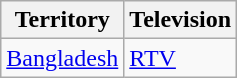<table class="wikitable">
<tr>
<th>Territory</th>
<th>Television</th>
</tr>
<tr>
<td><a href='#'>Bangladesh</a></td>
<td><a href='#'>RTV</a></td>
</tr>
</table>
